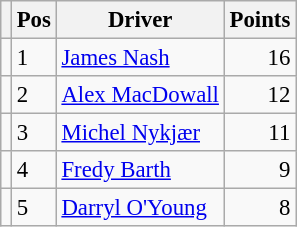<table class="wikitable" style="font-size: 95%;">
<tr>
<th></th>
<th>Pos</th>
<th>Driver</th>
<th>Points</th>
</tr>
<tr>
<td align="left"></td>
<td>1</td>
<td> <a href='#'>James Nash</a></td>
<td align="right">16</td>
</tr>
<tr>
<td align="left"></td>
<td>2</td>
<td> <a href='#'>Alex MacDowall</a></td>
<td align="right">12</td>
</tr>
<tr>
<td align="left"></td>
<td>3</td>
<td> <a href='#'>Michel Nykjær</a></td>
<td align="right">11</td>
</tr>
<tr>
<td align="left"></td>
<td>4</td>
<td> <a href='#'>Fredy Barth</a></td>
<td align="right">9</td>
</tr>
<tr>
<td align="left"></td>
<td>5</td>
<td> <a href='#'>Darryl O'Young</a></td>
<td align="right">8</td>
</tr>
</table>
